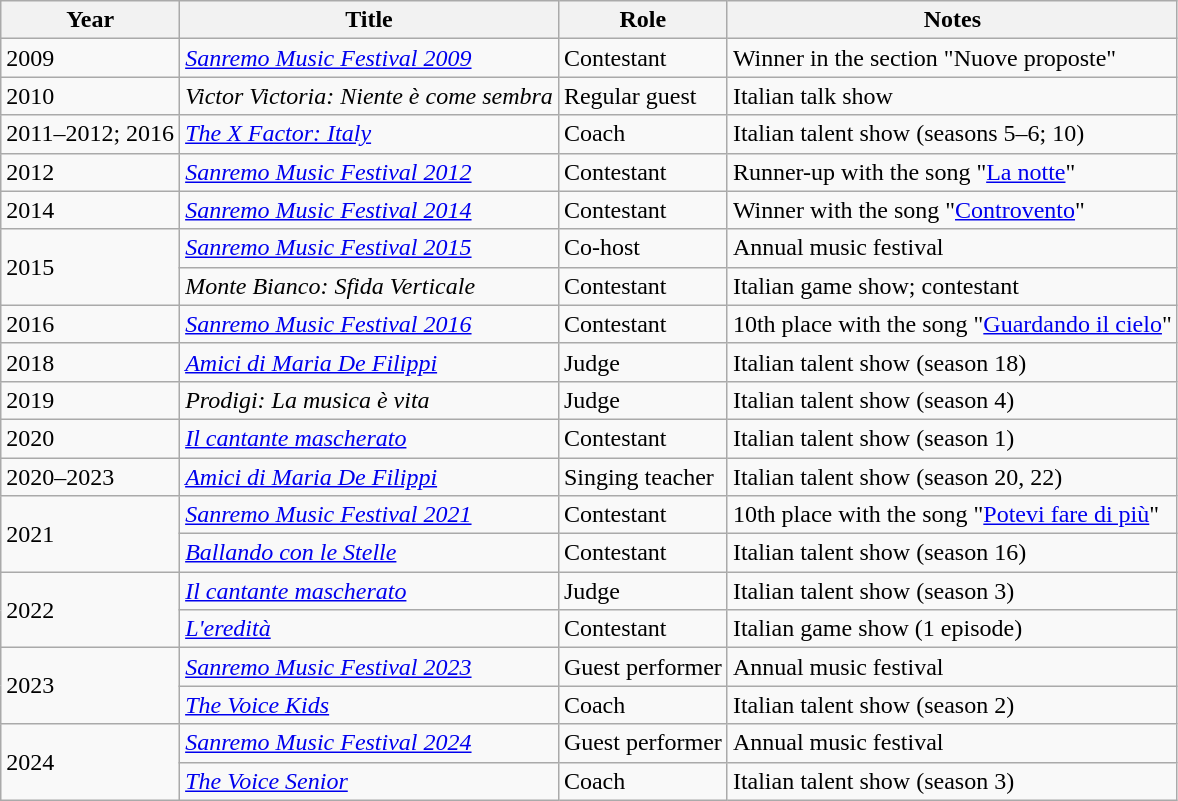<table class="wikitable">
<tr>
<th>Year</th>
<th>Title</th>
<th>Role</th>
<th>Notes</th>
</tr>
<tr>
<td>2009</td>
<td><em><a href='#'>Sanremo Music Festival 2009</a></em></td>
<td>Contestant</td>
<td>Winner in the section "Nuove proposte"</td>
</tr>
<tr>
<td>2010</td>
<td><em>Victor Victoria: Niente è come sembra</em></td>
<td>Regular guest</td>
<td>Italian talk show</td>
</tr>
<tr>
<td>2011–2012; 2016</td>
<td><em><a href='#'>The X Factor: Italy</a></em></td>
<td>Coach</td>
<td>Italian talent show (seasons 5–6; 10)</td>
</tr>
<tr>
<td>2012</td>
<td><em><a href='#'>Sanremo Music Festival 2012</a></em></td>
<td>Contestant</td>
<td>Runner-up with the song "<a href='#'>La notte</a>"</td>
</tr>
<tr>
<td>2014</td>
<td><em><a href='#'>Sanremo Music Festival 2014</a></em></td>
<td>Contestant</td>
<td>Winner with the song "<a href='#'>Controvento</a>"</td>
</tr>
<tr>
<td rowspan="2">2015</td>
<td><em><a href='#'>Sanremo Music Festival 2015</a></em></td>
<td>Co-host</td>
<td>Annual music festival</td>
</tr>
<tr>
<td><em>Monte Bianco: Sfida Verticale</em></td>
<td>Contestant</td>
<td>Italian game show; contestant</td>
</tr>
<tr>
<td>2016</td>
<td><em><a href='#'>Sanremo Music Festival 2016</a></em></td>
<td>Contestant</td>
<td>10th place with the song "<a href='#'>Guardando il cielo</a>"</td>
</tr>
<tr>
<td>2018</td>
<td><em><a href='#'>Amici di Maria De Filippi</a></em></td>
<td>Judge</td>
<td>Italian talent show (season 18)</td>
</tr>
<tr>
<td>2019</td>
<td><em>Prodigi: La musica è vita</em></td>
<td>Judge</td>
<td>Italian talent show (season 4)</td>
</tr>
<tr>
<td>2020</td>
<td><em><a href='#'>Il cantante mascherato</a></em></td>
<td>Contestant</td>
<td>Italian talent show (season 1)</td>
</tr>
<tr>
<td>2020–2023</td>
<td><em><a href='#'>Amici di Maria De Filippi</a></em></td>
<td>Singing teacher</td>
<td>Italian talent show (season 20, 22)</td>
</tr>
<tr>
<td rowspan="2">2021</td>
<td><em><a href='#'>Sanremo Music Festival 2021</a></em></td>
<td>Contestant</td>
<td>10th place with the song "<a href='#'>Potevi fare di più</a>"</td>
</tr>
<tr>
<td><em><a href='#'>Ballando con le Stelle</a></em></td>
<td>Contestant</td>
<td>Italian talent show (season 16)</td>
</tr>
<tr>
<td rowspan="2">2022</td>
<td><em><a href='#'>Il cantante mascherato</a></em></td>
<td>Judge</td>
<td>Italian talent show (season 3)</td>
</tr>
<tr>
<td><em><a href='#'>L'eredità</a></em></td>
<td>Contestant</td>
<td>Italian game show (1 episode)</td>
</tr>
<tr>
<td rowspan="2">2023</td>
<td><em><a href='#'>Sanremo Music Festival 2023</a></em></td>
<td>Guest performer</td>
<td>Annual music festival</td>
</tr>
<tr>
<td><em><a href='#'>The Voice Kids</a></em></td>
<td>Coach</td>
<td>Italian talent show (season 2)</td>
</tr>
<tr>
<td rowspan="2">2024</td>
<td><em><a href='#'>Sanremo Music Festival 2024</a></em></td>
<td>Guest performer</td>
<td>Annual music festival</td>
</tr>
<tr>
<td><em><a href='#'>The Voice Senior</a></em></td>
<td>Coach</td>
<td>Italian talent show (season 3)</td>
</tr>
</table>
